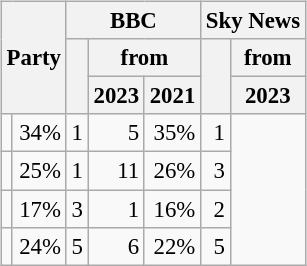<table class="wikitable" style="float:right; text-align:right; font-size:95%;">
<tr>
<th colspan="2" rowspan="3">Party</th>
<th colspan="3">BBC</th>
<th colspan="2">Sky News</th>
</tr>
<tr>
<th rowspan="2"></th>
<th colspan="2"> from</th>
<th rowspan="2"></th>
<th colspan="2"> from</th>
</tr>
<tr>
<th>2023</th>
<th>2021</th>
<th>2023</th>
</tr>
<tr>
<td></td>
<td>34%</td>
<td> 1</td>
<td> 5</td>
<td>35%</td>
<td> 1</td>
</tr>
<tr>
<td></td>
<td>25%</td>
<td> 1</td>
<td> 11</td>
<td>26%</td>
<td> 3</td>
</tr>
<tr>
<td></td>
<td>17%</td>
<td> 3</td>
<td> 1</td>
<td>16%</td>
<td> 2</td>
</tr>
<tr>
<td></td>
<td>24%</td>
<td> 5</td>
<td> 6</td>
<td>22%</td>
<td> 5</td>
</tr>
</table>
